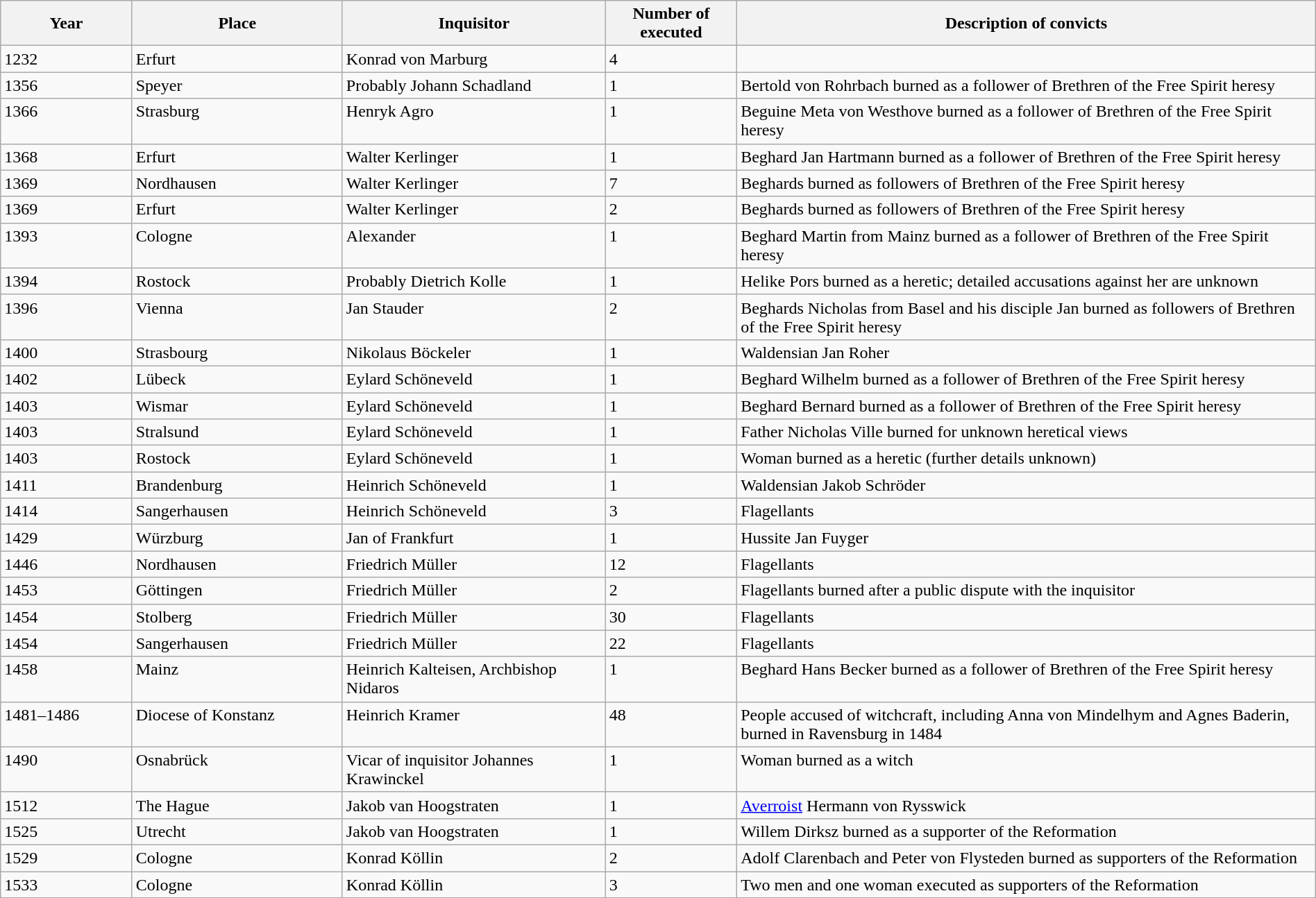<table class="wikitable" style="width:100%">
<tr>
<th width="10%">Year</th>
<th width="16%">Place</th>
<th width="20%">Inquisitor</th>
<th width="10%">Number of executed</th>
<th width="44%">Description of convicts</th>
</tr>
<tr valign="top">
<td>1232</td>
<td>Erfurt</td>
<td>Konrad von Marburg</td>
<td>4</td>
<td></td>
</tr>
<tr valign="top">
<td>1356</td>
<td>Speyer</td>
<td>Probably Johann Schadland</td>
<td>1</td>
<td>Bertold von Rohrbach burned as a follower of Brethren of the Free Spirit heresy</td>
</tr>
<tr valign="top">
<td>1366</td>
<td>Strasburg</td>
<td>Henryk Agro</td>
<td>1</td>
<td>Beguine Meta von Westhove burned as a follower of Brethren of the Free Spirit heresy</td>
</tr>
<tr valign="top">
<td>1368</td>
<td>Erfurt</td>
<td>Walter Kerlinger</td>
<td>1</td>
<td>Beghard Jan Hartmann burned as a follower of Brethren of the Free Spirit heresy</td>
</tr>
<tr valign="top">
<td>1369</td>
<td>Nordhausen</td>
<td>Walter Kerlinger</td>
<td>7</td>
<td>Beghards burned as followers of Brethren of the Free Spirit heresy</td>
</tr>
<tr valign="top">
<td>1369</td>
<td>Erfurt</td>
<td>Walter Kerlinger</td>
<td>2</td>
<td>Beghards burned as followers of Brethren of the Free Spirit heresy</td>
</tr>
<tr valign="top">
<td>1393</td>
<td>Cologne</td>
<td>Alexander</td>
<td>1</td>
<td>Beghard Martin from Mainz burned as a follower of Brethren of the Free Spirit heresy</td>
</tr>
<tr valign="top">
<td>1394</td>
<td>Rostock</td>
<td>Probably Dietrich Kolle</td>
<td>1</td>
<td>Helike Pors burned as a heretic; detailed accusations against her are unknown</td>
</tr>
<tr valign="top">
<td>1396</td>
<td>Vienna</td>
<td>Jan Stauder</td>
<td>2</td>
<td>Beghards Nicholas from Basel and his disciple Jan burned as followers of Brethren of the Free Spirit heresy</td>
</tr>
<tr valign="top">
<td>1400</td>
<td>Strasbourg</td>
<td>Nikolaus Böckeler</td>
<td>1</td>
<td>Waldensian Jan Roher</td>
</tr>
<tr valign="top">
<td>1402</td>
<td>Lübeck</td>
<td>Eylard Schöneveld</td>
<td>1</td>
<td>Beghard Wilhelm burned as a follower of Brethren of the Free Spirit heresy</td>
</tr>
<tr valign="top">
<td>1403</td>
<td>Wismar</td>
<td>Eylard Schöneveld</td>
<td>1</td>
<td>Beghard Bernard burned as a follower of Brethren of the Free Spirit heresy</td>
</tr>
<tr valign="top">
<td>1403</td>
<td>Stralsund</td>
<td>Eylard Schöneveld</td>
<td>1</td>
<td>Father Nicholas Ville burned for unknown heretical views</td>
</tr>
<tr valign="top">
<td>1403</td>
<td>Rostock</td>
<td>Eylard Schöneveld</td>
<td>1</td>
<td>Woman burned as a heretic (further details unknown)</td>
</tr>
<tr valign="top">
<td>1411</td>
<td>Brandenburg</td>
<td>Heinrich Schöneveld</td>
<td>1</td>
<td>Waldensian Jakob Schröder</td>
</tr>
<tr valign="top">
<td>1414</td>
<td>Sangerhausen</td>
<td>Heinrich Schöneveld</td>
<td>3</td>
<td>Flagellants</td>
</tr>
<tr valign="top">
<td>1429</td>
<td>Würzburg</td>
<td>Jan of Frankfurt</td>
<td>1</td>
<td>Hussite Jan Fuyger</td>
</tr>
<tr valign="top">
<td>1446</td>
<td>Nordhausen</td>
<td>Friedrich Müller</td>
<td>12</td>
<td>Flagellants</td>
</tr>
<tr valign="top">
<td>1453</td>
<td>Göttingen</td>
<td>Friedrich Müller</td>
<td>2</td>
<td>Flagellants burned after a public dispute with the inquisitor</td>
</tr>
<tr valign="top">
<td>1454</td>
<td>Stolberg</td>
<td>Friedrich Müller</td>
<td>30</td>
<td>Flagellants</td>
</tr>
<tr valign="top">
<td>1454</td>
<td>Sangerhausen</td>
<td>Friedrich Müller</td>
<td>22</td>
<td>Flagellants</td>
</tr>
<tr valign="top">
<td>1458</td>
<td>Mainz</td>
<td>Heinrich Kalteisen, Archbishop Nidaros</td>
<td>1</td>
<td>Beghard Hans Becker burned as a follower of Brethren of the Free Spirit heresy</td>
</tr>
<tr valign="top">
<td>1481–1486</td>
<td>Diocese of Konstanz</td>
<td>Heinrich Kramer</td>
<td>48</td>
<td>People accused of witchcraft, including Anna von Mindelhym and Agnes Baderin, burned in Ravensburg in 1484</td>
</tr>
<tr valign="top">
<td>1490</td>
<td>Osnabrück</td>
<td>Vicar of inquisitor Johannes Krawinckel</td>
<td>1</td>
<td>Woman burned as a witch</td>
</tr>
<tr valign="top">
<td>1512</td>
<td>The Hague</td>
<td>Jakob van Hoogstraten</td>
<td>1</td>
<td><a href='#'>Averroist</a> Hermann von Rysswick</td>
</tr>
<tr valign="top">
<td>1525</td>
<td>Utrecht</td>
<td>Jakob van Hoogstraten</td>
<td>1</td>
<td>Willem Dirksz burned as a supporter of the Reformation</td>
</tr>
<tr valign="top">
<td>1529</td>
<td>Cologne</td>
<td>Konrad Köllin</td>
<td>2</td>
<td>Adolf Clarenbach and Peter von Flysteden burned as supporters of the Reformation</td>
</tr>
<tr valign="top">
<td>1533</td>
<td>Cologne</td>
<td>Konrad Köllin</td>
<td>3</td>
<td>Two men and one woman executed as supporters of the Reformation</td>
</tr>
</table>
